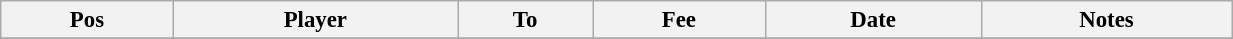<table class="wikitable" style="width:65%; text-align:center; font-size:95%; text-align:left;">
<tr>
<th><strong>Pos</strong></th>
<th><strong>Player</strong></th>
<th><strong>To</strong></th>
<th><strong>Fee</strong></th>
<th><strong>Date</strong></th>
<th><strong>Notes</strong></th>
</tr>
<tr>
</tr>
</table>
